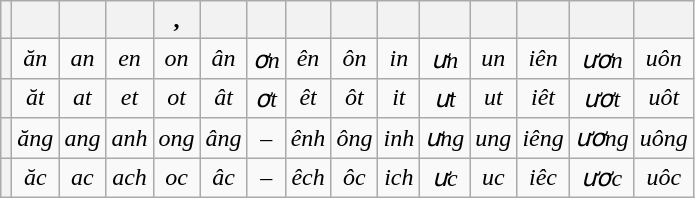<table class="wikitable" style="text-align: center;">
<tr>
<th></th>
<th></th>
<th></th>
<th></th>
<th>, </th>
<th></th>
<th></th>
<th></th>
<th></th>
<th></th>
<th></th>
<th></th>
<th></th>
<th></th>
<th></th>
</tr>
<tr>
<th></th>
<td><em>ăn</em></td>
<td><em>an</em></td>
<td><em>en</em></td>
<td><em>on</em></td>
<td><em>ân</em></td>
<td><em>ơn</em></td>
<td><em>ên</em></td>
<td><em>ôn</em></td>
<td><em>in</em></td>
<td><em>ưn</em></td>
<td><em>un</em></td>
<td><em>iên</em></td>
<td><em>ươn</em></td>
<td><em>uôn</em></td>
</tr>
<tr>
<th></th>
<td><em>ăt</em></td>
<td><em>at</em></td>
<td><em>et</em></td>
<td><em>ot</em></td>
<td><em>ât</em></td>
<td><em>ơt</em></td>
<td><em>êt</em></td>
<td><em>ôt</em></td>
<td><em>it</em></td>
<td><em>ưt</em></td>
<td><em>ut</em></td>
<td><em>iêt</em></td>
<td><em>ươt</em></td>
<td><em>uôt</em></td>
</tr>
<tr>
<th></th>
<td><em>ăng</em></td>
<td><em>ang</em></td>
<td><em>anh</em></td>
<td><em>ong</em></td>
<td><em>âng</em></td>
<td>–</td>
<td><em>ênh</em></td>
<td><em>ông</em></td>
<td><em>inh</em></td>
<td><em>ưng</em></td>
<td><em>ung</em></td>
<td><em>iêng</em></td>
<td><em>ương</em></td>
<td><em>uông</em></td>
</tr>
<tr>
<th></th>
<td><em>ăc</em></td>
<td><em>ac</em></td>
<td><em>ach</em></td>
<td><em>oc</em></td>
<td><em>âc</em></td>
<td>–</td>
<td><em>êch</em></td>
<td><em>ôc</em></td>
<td><em>ich</em></td>
<td><em>ưc</em></td>
<td><em>uc</em></td>
<td><em>iêc</em></td>
<td><em>ươc</em></td>
<td><em>uôc</em></td>
</tr>
</table>
